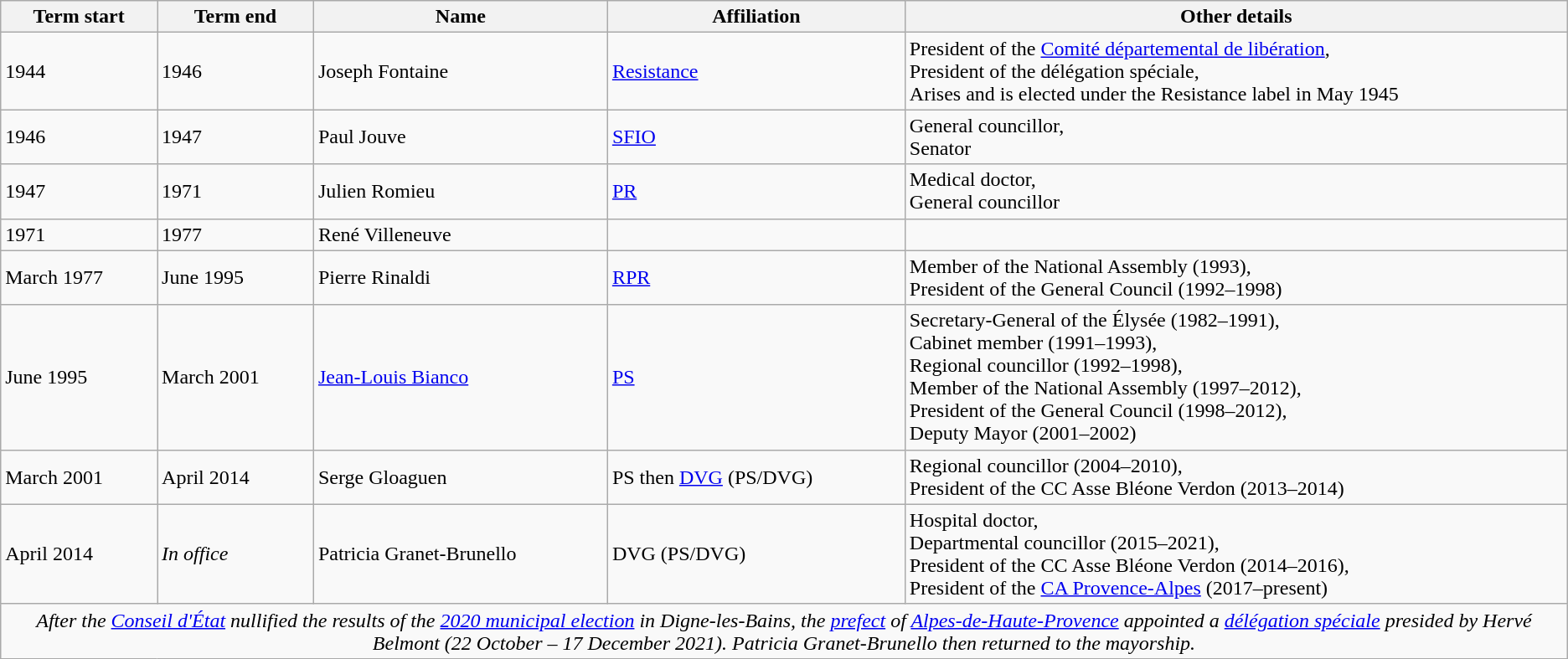<table class="wikitable sortable" style= border="1">
<tr>
<th>Term start</th>
<th>Term end</th>
<th>Name</th>
<th>Affiliation</th>
<th>Other details</th>
</tr>
<tr>
<td>1944</td>
<td>1946</td>
<td>Joseph Fontaine</td>
<td><a href='#'>Resistance</a></td>
<td>President of the <a href='#'>Comité départemental de libération</a>,<br>President of the délégation spéciale,<br>Arises and is elected under the Resistance label in May 1945</td>
</tr>
<tr>
<td>1946</td>
<td>1947</td>
<td>Paul Jouve</td>
<td><a href='#'>SFIO</a></td>
<td>General councillor,<br>Senator</td>
</tr>
<tr>
<td>1947</td>
<td>1971</td>
<td>Julien Romieu</td>
<td><a href='#'>PR</a></td>
<td>Medical doctor,<br>General councillor</td>
</tr>
<tr>
<td>1971</td>
<td>1977</td>
<td>René Villeneuve</td>
<td></td>
<td></td>
</tr>
<tr>
<td>March  1977</td>
<td>June 1995</td>
<td>Pierre Rinaldi</td>
<td><a href='#'>RPR</a></td>
<td>Member of the National Assembly (1993),<br>President of the General Council (1992–1998)</td>
</tr>
<tr>
<td>June 1995</td>
<td>March 2001</td>
<td><a href='#'>Jean-Louis Bianco</a></td>
<td><a href='#'>PS</a></td>
<td>Secretary-General of the Élysée (1982–1991),<br>Cabinet member (1991–1993),<br>Regional councillor (1992–1998),<br>Member of the National Assembly (1997–2012),<br>President of the General Council (1998–2012),<br>Deputy Mayor (2001–2002)</td>
</tr>
<tr>
<td>March 2001</td>
<td>April 2014</td>
<td>Serge Gloaguen</td>
<td>PS then <a href='#'>DVG</a> (PS/DVG)</td>
<td>Regional councillor (2004–2010),<br>President of the CC Asse Bléone Verdon (2013–2014)</td>
</tr>
<tr>
<td>April 2014</td>
<td><em>In office</em></td>
<td>Patricia Granet-Brunello</td>
<td>DVG (PS/DVG)</td>
<td>Hospital doctor,<br>Departmental councillor (2015–2021),<br>President of the CC Asse Bléone Verdon (2014–2016),<br>President of the <a href='#'>CA Provence-Alpes</a> (2017–present)</td>
</tr>
<tr>
<td colspan="5" style="text-align:center;"><em>After the <a href='#'>Conseil d'État</a> nullified the results of the <a href='#'>2020 municipal election</a> in Digne-les-Bains, the <a href='#'>prefect</a> of <a href='#'>Alpes-de-Haute-Provence</a> appointed a <a href='#'>délégation spéciale</a> presided by Hervé Belmont (22 October – 17 December 2021). Patricia Granet-Brunello then returned to the mayorship.</em></td>
</tr>
</table>
